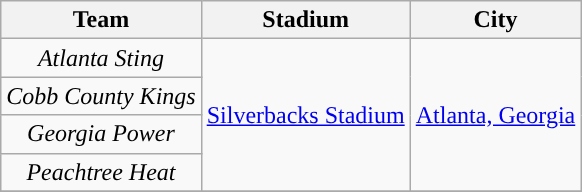<table class="wikitable" style="text-align:center">
<tr>
<th>Team</th>
<th>Stadium</th>
<th>City</th>
</tr>
<tr>
<td><em>Atlanta Sting</em></td>
<td rowspan="4" style="text-align:center"><a href='#'>Silverbacks Stadium</a></td>
<td rowspan="4" style="text-align:center"><a href='#'>Atlanta, Georgia</a></td>
</tr>
<tr>
<td><em>Cobb County Kings</em></td>
</tr>
<tr>
<td><em>Georgia Power</em></td>
</tr>
<tr>
<td><em>Peachtree Heat</em></td>
</tr>
<tr>
</tr>
</table>
